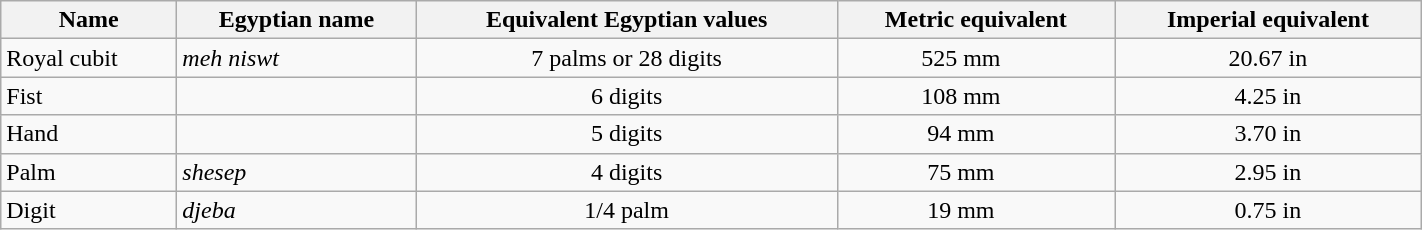<table class="wikitable"| style="margin: 1em auto 1em auto; width: 75%; nowrap">
<tr>
<th>Name</th>
<th>Egyptian name</th>
<th align="center">Equivalent Egyptian values</th>
<th>Metric equivalent</th>
<th>Imperial equivalent</th>
</tr>
<tr>
<td>Royal cubit</td>
<td><small> </small> <em>meh niswt</em></td>
<td align="center">7 palms or 28 digits</td>
<td align="center">525 mm     </td>
<td align="center">20.67 in</td>
</tr>
<tr>
<td>Fist</td>
<td></td>
<td align="center">6 digits</td>
<td align="center">108 mm     </td>
<td align="center">4.25 in</td>
</tr>
<tr>
<td>Hand</td>
<td></td>
<td align="center">5 digits</td>
<td align="center">94 mm     </td>
<td align="center">3.70 in</td>
</tr>
<tr>
<td>Palm</td>
<td><small> </small> <em>shesep</em></td>
<td align="center">4 digits</td>
<td align="center">75 mm     </td>
<td align="center">2.95 in</td>
</tr>
<tr>
<td>Digit</td>
<td><small> </small> <em>djeba</em></td>
<td align="center">1/4 palm</td>
<td align="center">19 mm     </td>
<td align="center">0.75 in</td>
</tr>
</table>
